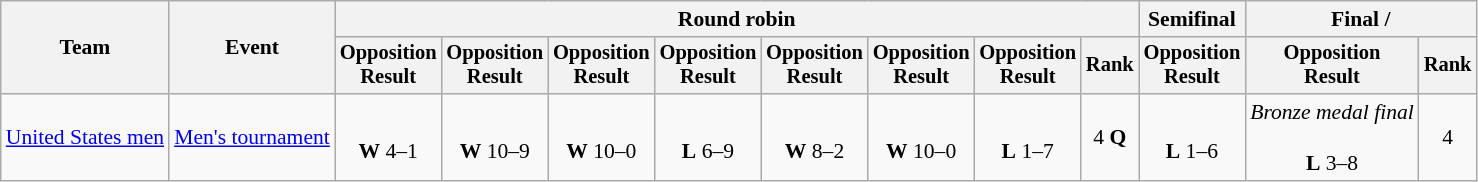<table class=wikitable style=font-size:90%;text-align:center>
<tr>
<th rowspan=2>Team</th>
<th rowspan=2>Event</th>
<th colspan=8>Round robin</th>
<th>Semifinal</th>
<th colspan=2>Final / </th>
</tr>
<tr style=font-size:95%>
<th>Opposition<br>Result</th>
<th>Opposition<br>Result</th>
<th>Opposition<br>Result</th>
<th>Opposition<br>Result</th>
<th>Opposition<br>Result</th>
<th>Opposition<br>Result</th>
<th>Opposition<br>Result</th>
<th>Rank</th>
<th>Opposition<br>Result</th>
<th>Opposition<br>Result</th>
<th>Rank</th>
</tr>
<tr>
<td align=left><a href='#'>United States men</a></td>
<td align=left><a href='#'>Men's tournament</a></td>
<td><br><strong>W</strong> 4–1</td>
<td><br><strong>W</strong> 10–9</td>
<td><br><strong>W</strong> 10–0</td>
<td><br><strong>L</strong> 6–9</td>
<td><br><strong>W</strong> 8–2</td>
<td><br><strong>W</strong> 10–0</td>
<td><br><strong>L</strong> 1–7</td>
<td>4 <strong>Q</strong></td>
<td><br><strong>L</strong> 1–6</td>
<td><em>Bronze medal final</em><br><br><strong>L</strong> 3–8</td>
<td>4</td>
</tr>
</table>
